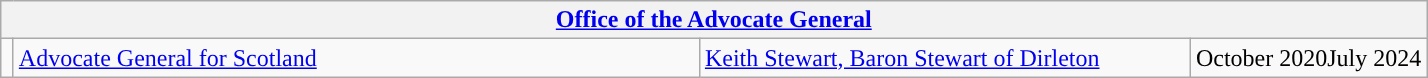<table class="wikitable">
<tr>
<th colspan="4"><a href='#'>Office of the Advocate General</a></th>
</tr>
<tr>
<td rowspan=1 style="width: 1px; background: "></td>
<td rowspan=1 style="width: 450px;"><a href='#'>Advocate General for Scotland</a></td>
<td Style="width: 320px;"><a href='#'>Keith Stewart, Baron Stewart of Dirleton</a></td>
<td>October 2020July 2024</td>
</tr>
</table>
